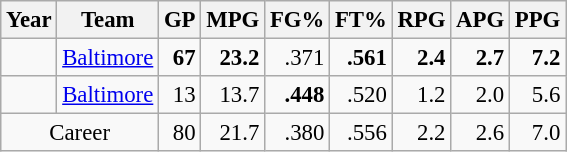<table class="wikitable sortable" style="font-size:95%; text-align:right;">
<tr>
<th>Year</th>
<th>Team</th>
<th>GP</th>
<th>MPG</th>
<th>FG%</th>
<th>FT%</th>
<th>RPG</th>
<th>APG</th>
<th>PPG</th>
</tr>
<tr>
<td style="text-align:left;"></td>
<td style="text-align:left;"><a href='#'>Baltimore</a></td>
<td><strong>67</strong></td>
<td><strong>23.2</strong></td>
<td>.371</td>
<td><strong>.561</strong></td>
<td><strong>2.4</strong></td>
<td><strong>2.7</strong></td>
<td><strong>7.2</strong></td>
</tr>
<tr>
<td style="text-align:left;"></td>
<td style="text-align:left;"><a href='#'>Baltimore</a></td>
<td>13</td>
<td>13.7</td>
<td><strong>.448</strong></td>
<td>.520</td>
<td>1.2</td>
<td>2.0</td>
<td>5.6</td>
</tr>
<tr>
<td colspan="2" style="text-align:center;">Career</td>
<td>80</td>
<td>21.7</td>
<td>.380</td>
<td>.556</td>
<td>2.2</td>
<td>2.6</td>
<td>7.0</td>
</tr>
</table>
